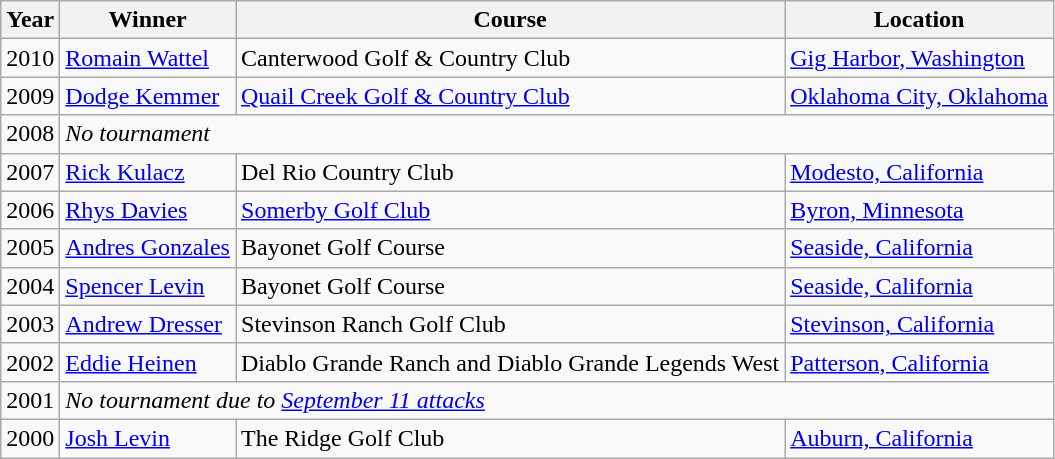<table class=wikitable>
<tr>
<th>Year</th>
<th>Winner</th>
<th>Course</th>
<th>Location</th>
</tr>
<tr>
<td>2010</td>
<td><a href='#'>Romain Wattel</a></td>
<td>Canterwood Golf & Country Club</td>
<td><a href='#'>Gig Harbor, Washington</a></td>
</tr>
<tr>
<td>2009</td>
<td><a href='#'>Dodge Kemmer</a></td>
<td><a href='#'>Quail Creek Golf & Country Club</a></td>
<td><a href='#'>Oklahoma City, Oklahoma</a></td>
</tr>
<tr>
<td>2008</td>
<td colspan=3><em>No tournament</em></td>
</tr>
<tr>
<td>2007</td>
<td><a href='#'>Rick Kulacz</a></td>
<td>Del Rio Country Club</td>
<td><a href='#'>Modesto, California</a></td>
</tr>
<tr>
<td>2006</td>
<td><a href='#'>Rhys Davies</a></td>
<td><a href='#'>Somerby Golf Club</a></td>
<td><a href='#'>Byron, Minnesota</a></td>
</tr>
<tr>
<td>2005</td>
<td><a href='#'>Andres Gonzales</a></td>
<td>Bayonet Golf Course</td>
<td><a href='#'>Seaside, California</a></td>
</tr>
<tr>
<td>2004</td>
<td><a href='#'>Spencer Levin</a></td>
<td>Bayonet Golf Course</td>
<td><a href='#'>Seaside, California</a></td>
</tr>
<tr>
<td>2003</td>
<td><a href='#'>Andrew Dresser</a></td>
<td>Stevinson Ranch Golf Club</td>
<td><a href='#'>Stevinson, California</a></td>
</tr>
<tr>
<td>2002</td>
<td><a href='#'>Eddie Heinen</a></td>
<td>Diablo Grande Ranch and Diablo Grande Legends West</td>
<td><a href='#'>Patterson, California</a></td>
</tr>
<tr>
<td>2001</td>
<td colspan=3><em>No tournament due to <a href='#'>September 11 attacks</a></em></td>
</tr>
<tr>
<td>2000</td>
<td><a href='#'>Josh Levin</a></td>
<td>The Ridge Golf Club</td>
<td><a href='#'>Auburn, California</a></td>
</tr>
</table>
